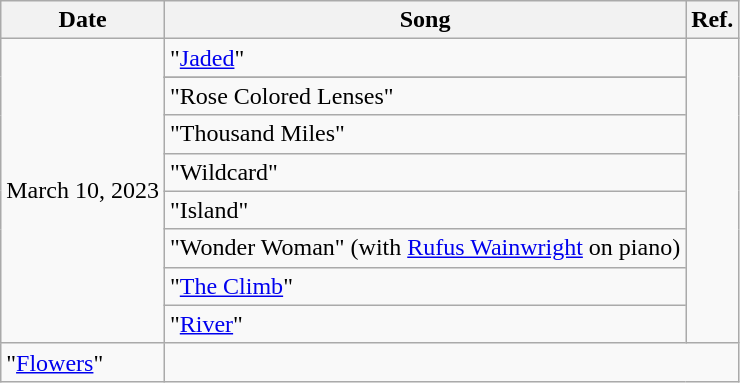<table class="wikitable">
<tr>
<th>Date</th>
<th>Song</th>
<th>Ref.</th>
</tr>
<tr>
<td rowspan="9">March 10, 2023</td>
<td>"<a href='#'>Jaded</a>"</td>
<td rowspan="9"></td>
</tr>
<tr>
</tr>
<tr>
<td>"Rose Colored Lenses"</td>
</tr>
<tr>
<td>"Thousand Miles"</td>
</tr>
<tr>
<td>"Wildcard"</td>
</tr>
<tr>
<td>"Island"</td>
</tr>
<tr>
<td>"Wonder Woman" (with <a href='#'>Rufus Wainwright</a> on piano)</td>
</tr>
<tr>
<td>"<a href='#'>The Climb</a>"</td>
</tr>
<tr>
<td>"<a href='#'>River</a>"</td>
</tr>
<tr>
<td>"<a href='#'>Flowers</a>"</td>
</tr>
</table>
